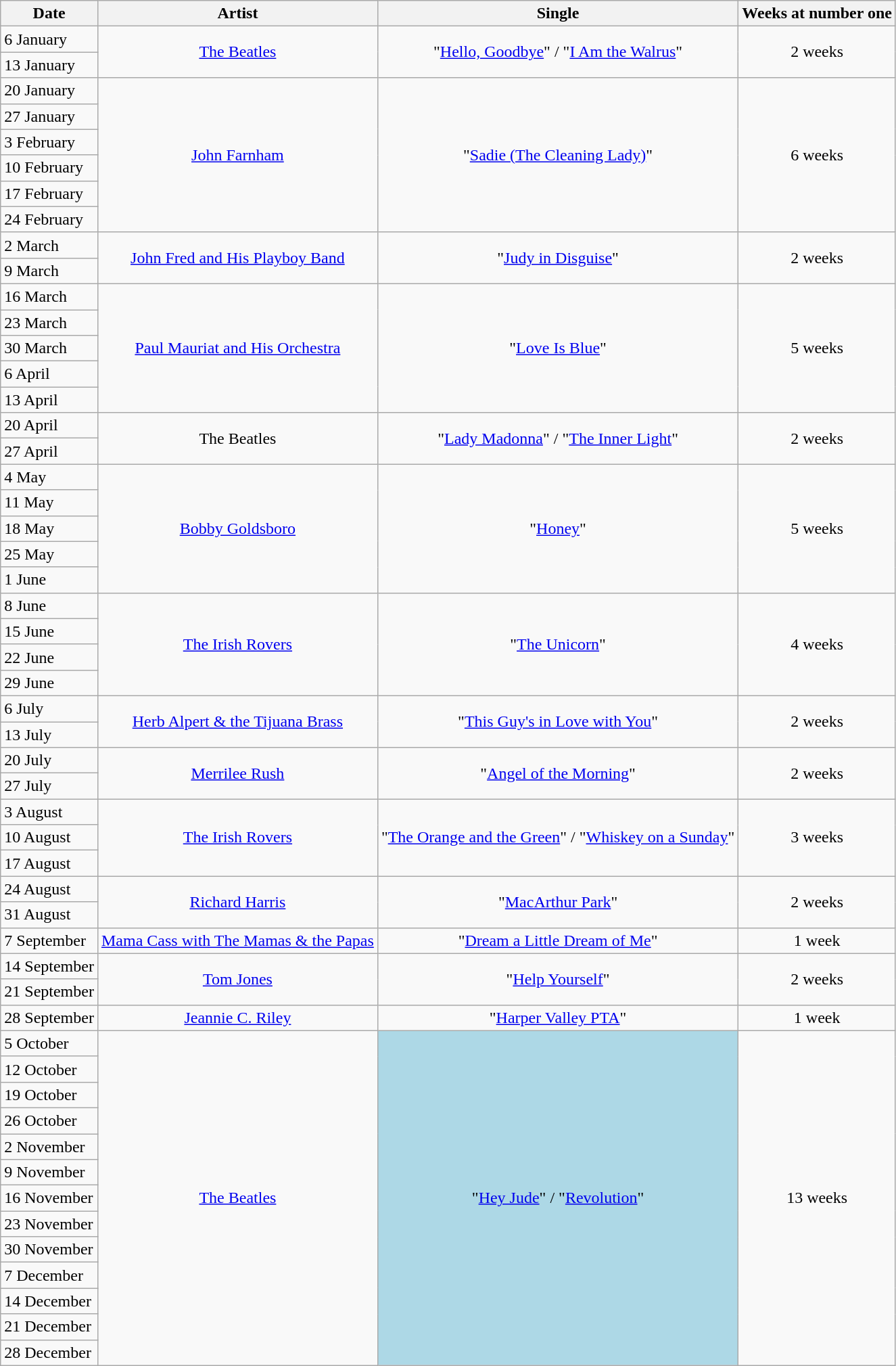<table class="wikitable">
<tr>
<th>Date</th>
<th>Artist</th>
<th>Single</th>
<th>Weeks at number one</th>
</tr>
<tr>
<td>6 January</td>
<td align="center" rowspan=2><a href='#'>The Beatles</a></td>
<td align="center" rowspan=2>"<a href='#'>Hello, Goodbye</a>" / "<a href='#'>I Am the Walrus</a>"</td>
<td align="center" rowspan=2>2 weeks</td>
</tr>
<tr>
<td>13 January</td>
</tr>
<tr>
<td>20 January</td>
<td align="center" rowspan=6><a href='#'>John Farnham</a></td>
<td align="center" rowspan=6>"<a href='#'>Sadie (The Cleaning Lady)</a>"</td>
<td align="center" rowspan=6>6 weeks</td>
</tr>
<tr>
<td>27 January</td>
</tr>
<tr>
<td>3 February</td>
</tr>
<tr>
<td>10 February</td>
</tr>
<tr>
<td>17 February</td>
</tr>
<tr>
<td>24 February</td>
</tr>
<tr>
<td>2 March</td>
<td align="center" rowspan=2><a href='#'>John Fred and His Playboy Band</a></td>
<td align="center" rowspan=2>"<a href='#'>Judy in Disguise</a>"</td>
<td align="center" rowspan=2>2 weeks</td>
</tr>
<tr>
<td>9 March</td>
</tr>
<tr>
<td>16 March</td>
<td align="center" rowspan=5><a href='#'>Paul Mauriat and His Orchestra</a></td>
<td align="center" rowspan=5>"<a href='#'>Love Is Blue</a>"</td>
<td align="center" rowspan=5>5 weeks</td>
</tr>
<tr>
<td>23 March</td>
</tr>
<tr>
<td>30 March</td>
</tr>
<tr>
<td>6 April</td>
</tr>
<tr>
<td>13 April</td>
</tr>
<tr>
<td>20 April</td>
<td align="center" rowspan=2>The Beatles</td>
<td align="center" rowspan=2>"<a href='#'>Lady Madonna</a>" / "<a href='#'>The Inner Light</a>"</td>
<td align="center" rowspan=2>2 weeks</td>
</tr>
<tr>
<td>27 April</td>
</tr>
<tr>
<td>4 May</td>
<td align="center" rowspan=5><a href='#'>Bobby Goldsboro</a></td>
<td align="center" rowspan=5>"<a href='#'>Honey</a>"</td>
<td align="center" rowspan=5>5 weeks</td>
</tr>
<tr>
<td>11 May</td>
</tr>
<tr>
<td>18 May</td>
</tr>
<tr>
<td>25 May</td>
</tr>
<tr>
<td>1 June</td>
</tr>
<tr>
<td>8 June</td>
<td align="center" rowspan=4><a href='#'>The Irish Rovers</a></td>
<td align="center" rowspan=4>"<a href='#'>The Unicorn</a>"</td>
<td align="center" rowspan=4>4 weeks</td>
</tr>
<tr>
<td>15 June</td>
</tr>
<tr>
<td>22 June</td>
</tr>
<tr>
<td>29 June</td>
</tr>
<tr>
<td>6 July</td>
<td align="center" rowspan=2><a href='#'>Herb Alpert & the Tijuana Brass</a></td>
<td align="center" rowspan=2>"<a href='#'>This Guy's in Love with You</a>"</td>
<td align="center" rowspan=2>2 weeks</td>
</tr>
<tr>
<td>13 July</td>
</tr>
<tr>
<td>20 July</td>
<td align="center" rowspan=2><a href='#'>Merrilee Rush</a></td>
<td align="center" rowspan=2>"<a href='#'>Angel of the Morning</a>"</td>
<td align="center" rowspan=2>2 weeks</td>
</tr>
<tr>
<td>27 July</td>
</tr>
<tr>
<td>3 August</td>
<td align="center" rowspan=3><a href='#'>The Irish Rovers</a></td>
<td align="center" rowspan=3>"<a href='#'>The Orange and the Green</a>" / "<a href='#'>Whiskey on a Sunday</a>"</td>
<td align="center" rowspan=3>3 weeks</td>
</tr>
<tr>
<td>10 August</td>
</tr>
<tr>
<td>17 August</td>
</tr>
<tr>
<td>24 August</td>
<td align="center" rowspan=2><a href='#'>Richard Harris</a></td>
<td align="center" rowspan=2>"<a href='#'>MacArthur Park</a>"</td>
<td align="center" rowspan=2>2 weeks</td>
</tr>
<tr>
<td>31 August</td>
</tr>
<tr>
<td>7 September</td>
<td align="center"><a href='#'>Mama Cass with The Mamas & the Papas</a></td>
<td align="center">"<a href='#'>Dream a Little Dream of Me</a>"</td>
<td align="center">1 week</td>
</tr>
<tr>
<td>14 September</td>
<td align="center" rowspan=2><a href='#'>Tom Jones</a></td>
<td align="center" rowspan=2>"<a href='#'>Help Yourself</a>"</td>
<td align="center" rowspan=2>2 weeks</td>
</tr>
<tr>
<td>21 September</td>
</tr>
<tr>
<td>28 September</td>
<td align="center"><a href='#'>Jeannie C. Riley</a></td>
<td align="center">"<a href='#'>Harper Valley PTA</a>"</td>
<td align="center">1 week</td>
</tr>
<tr>
<td>5 October</td>
<td align="center" rowspan=13><a href='#'>The Beatles</a></td>
<td bgcolor=lightblue align="center" rowspan=13>"<a href='#'>Hey Jude</a>" / "<a href='#'>Revolution</a>"</td>
<td align="center" rowspan=13>13 weeks</td>
</tr>
<tr>
<td>12 October</td>
</tr>
<tr>
<td>19 October</td>
</tr>
<tr>
<td>26 October</td>
</tr>
<tr>
<td>2 November</td>
</tr>
<tr>
<td>9 November</td>
</tr>
<tr>
<td>16 November</td>
</tr>
<tr>
<td>23 November</td>
</tr>
<tr>
<td>30 November</td>
</tr>
<tr>
<td>7 December</td>
</tr>
<tr>
<td>14 December</td>
</tr>
<tr>
<td>21 December</td>
</tr>
<tr>
<td>28 December</td>
</tr>
</table>
